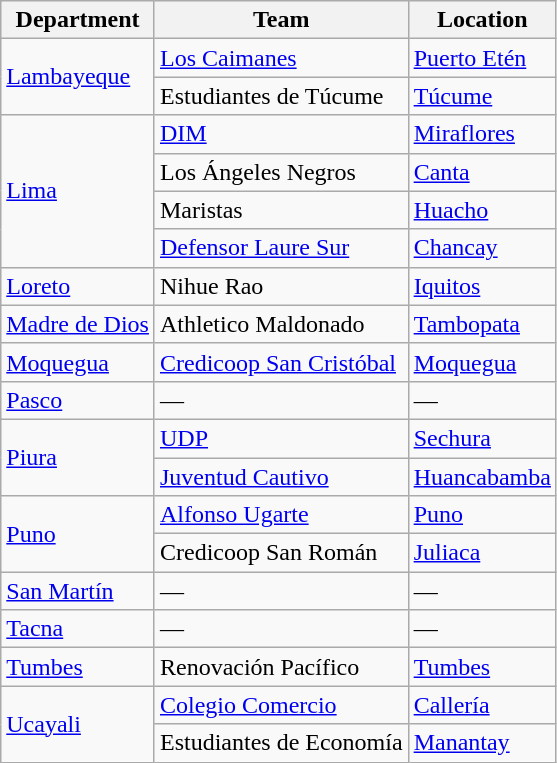<table class="wikitable">
<tr>
<th>Department</th>
<th>Team</th>
<th>Location</th>
</tr>
<tr>
<td rowspan="2"><a href='#'>Lambayeque</a></td>
<td><a href='#'>Los Caimanes</a></td>
<td><a href='#'>Puerto Etén</a></td>
</tr>
<tr>
<td>Estudiantes de Túcume</td>
<td><a href='#'>Túcume</a></td>
</tr>
<tr>
<td rowspan="4"><a href='#'>Lima</a></td>
<td><a href='#'>DIM</a></td>
<td><a href='#'>Miraflores</a></td>
</tr>
<tr>
<td>Los Ángeles Negros</td>
<td><a href='#'>Canta</a></td>
</tr>
<tr>
<td>Maristas</td>
<td><a href='#'>Huacho</a></td>
</tr>
<tr>
<td><a href='#'>Defensor Laure Sur</a></td>
<td><a href='#'>Chancay</a></td>
</tr>
<tr>
<td><a href='#'>Loreto</a></td>
<td>Nihue Rao</td>
<td><a href='#'>Iquitos</a></td>
</tr>
<tr>
<td><a href='#'>Madre de Dios</a></td>
<td>Athletico Maldonado</td>
<td><a href='#'>Tambopata</a></td>
</tr>
<tr>
<td><a href='#'>Moquegua</a></td>
<td><a href='#'>Credicoop San Cristóbal</a></td>
<td><a href='#'>Moquegua</a></td>
</tr>
<tr>
<td><a href='#'>Pasco</a></td>
<td>—</td>
<td>—</td>
</tr>
<tr>
<td rowspan="2"><a href='#'>Piura</a></td>
<td><a href='#'>UDP</a></td>
<td><a href='#'>Sechura</a></td>
</tr>
<tr>
<td><a href='#'>Juventud Cautivo</a></td>
<td><a href='#'>Huancabamba</a></td>
</tr>
<tr>
<td rowspan="2"><a href='#'>Puno</a></td>
<td><a href='#'>Alfonso Ugarte</a></td>
<td><a href='#'>Puno</a></td>
</tr>
<tr>
<td>Credicoop San Román</td>
<td><a href='#'>Juliaca</a></td>
</tr>
<tr>
<td><a href='#'>San Martín</a></td>
<td>—</td>
<td>—</td>
</tr>
<tr>
<td><a href='#'>Tacna</a></td>
<td>—</td>
<td>—</td>
</tr>
<tr>
<td><a href='#'>Tumbes</a></td>
<td>Renovación Pacífico</td>
<td><a href='#'>Tumbes</a></td>
</tr>
<tr>
<td rowspan="2"><a href='#'>Ucayali</a></td>
<td><a href='#'>Colegio Comercio</a></td>
<td><a href='#'>Callería</a></td>
</tr>
<tr>
<td>Estudiantes de Economía</td>
<td><a href='#'>Manantay</a></td>
</tr>
</table>
